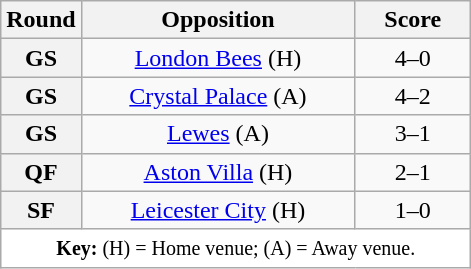<table class="wikitable plainrowheaders" style="text-align:center;margin:0">
<tr>
<th scope="col" style="width:25px">Round</th>
<th scope="col" style="width:175px">Opposition</th>
<th scope="col" style="width:70px">Score</th>
</tr>
<tr>
<th scope=row style="text-align:center">GS</th>
<td><a href='#'>London Bees</a> (H)</td>
<td>4–0</td>
</tr>
<tr>
<th scope=row style="text-align:center">GS</th>
<td><a href='#'>Crystal Palace</a> (A)</td>
<td>4–2</td>
</tr>
<tr>
<th scope=row style="text-align:center">GS</th>
<td><a href='#'>Lewes</a> (A)</td>
<td>3–1</td>
</tr>
<tr>
<th scope=row style="text-align:center">QF</th>
<td><a href='#'>Aston Villa</a> (H)</td>
<td>2–1</td>
</tr>
<tr>
<th scope=row style="text-align:center">SF</th>
<td><a href='#'>Leicester City</a> (H)</td>
<td>1–0</td>
</tr>
<tr>
<td colspan="3" style="background:white;"><small><strong>Key:</strong> (H) = Home venue; (A) = Away venue.</small></td>
</tr>
</table>
